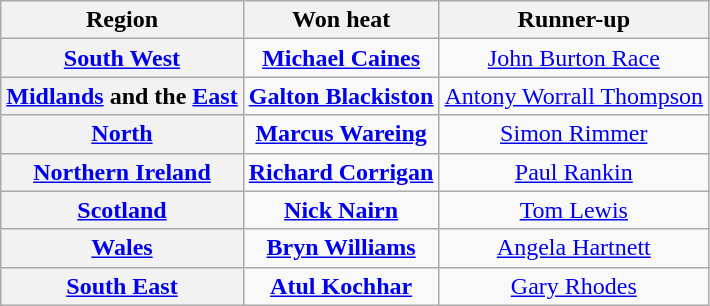<table class="wikitable plainrowheaders sortable" style="text-align:center;">
<tr>
<th scope="col">Region</th>
<th scope="col">Won heat</th>
<th scope="col">Runner-up</th>
</tr>
<tr>
<th scope="row"><a href='#'>South West</a></th>
<td><strong><a href='#'>Michael Caines</a></strong></td>
<td><a href='#'>John Burton Race</a></td>
</tr>
<tr>
<th scope="row"><a href='#'>Midlands</a> and the <a href='#'>East</a></th>
<td><strong><a href='#'>Galton Blackiston</a></strong></td>
<td><a href='#'>Antony Worrall Thompson</a></td>
</tr>
<tr>
<th scope="row"><a href='#'>North</a></th>
<td><strong><a href='#'>Marcus Wareing</a></strong></td>
<td><a href='#'>Simon Rimmer</a></td>
</tr>
<tr>
<th scope="row"><a href='#'>Northern Ireland</a></th>
<td><strong><a href='#'>Richard Corrigan</a></strong></td>
<td><a href='#'>Paul Rankin</a></td>
</tr>
<tr>
<th scope="row"><a href='#'>Scotland</a></th>
<td><strong><a href='#'>Nick Nairn</a></strong></td>
<td><a href='#'>Tom Lewis</a></td>
</tr>
<tr>
<th scope="row"><a href='#'>Wales</a></th>
<td><strong><a href='#'>Bryn Williams</a></strong></td>
<td><a href='#'>Angela Hartnett</a></td>
</tr>
<tr>
<th scope="row"><a href='#'>South East</a></th>
<td><strong><a href='#'>Atul Kochhar</a></strong></td>
<td><a href='#'>Gary Rhodes</a></td>
</tr>
</table>
